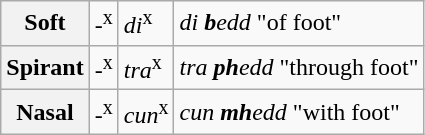<table class="wikitable">
<tr>
<th>Soft</th>
<td>-<sup><span>x</span></sup></td>
<td><em>di</em><sup><span>x</span></sup></td>
<td><em>di <strong>b</strong>edd</em> "of foot"</td>
</tr>
<tr>
<th>Spirant</th>
<td>-<sup><span>x</span></sup></td>
<td><em>tra</em><sup><span>x</span></sup></td>
<td><em>tra <strong>ph</strong>edd</em> "through foot"</td>
</tr>
<tr>
<th>Nasal</th>
<td>-<sup><span>x</span></sup></td>
<td><em>cun</em><sup><span>x</span></sup></td>
<td><em>cun <strong>mh</strong>edd</em> "with foot"</td>
</tr>
</table>
